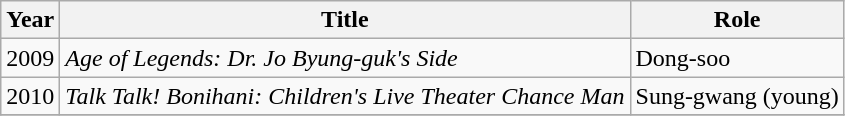<table class="wikitable">
<tr>
<th>Year</th>
<th>Title</th>
<th>Role</th>
</tr>
<tr>
<td>2009</td>
<td><em>Age of Legends: Dr. Jo Byung-guk's Side</em></td>
<td>Dong-soo</td>
</tr>
<tr>
<td>2010</td>
<td><em>Talk Talk! Bonihani: Children's Live Theater Chance Man</em></td>
<td>Sung-gwang (young)</td>
</tr>
<tr>
</tr>
</table>
